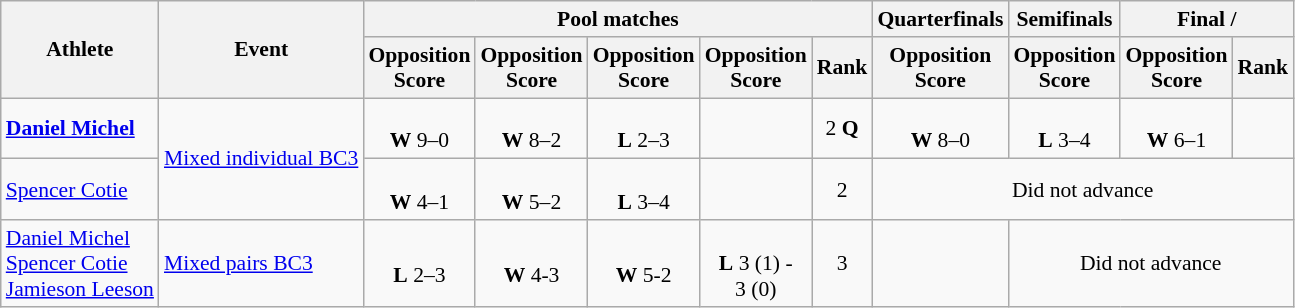<table class=wikitable style="font-size:90%">
<tr>
<th rowspan="2">Athlete</th>
<th rowspan="2">Event</th>
<th colspan="5">Pool matches</th>
<th>Quarterfinals</th>
<th>Semifinals</th>
<th colspan="2">Final / </th>
</tr>
<tr>
<th>Opposition<br>Score</th>
<th>Opposition<br>Score</th>
<th>Opposition<br>Score</th>
<th>Opposition<br>Score</th>
<th>Rank</th>
<th>Opposition<br>Score</th>
<th>Opposition<br>Score</th>
<th>Opposition<br>Score</th>
<th>Rank</th>
</tr>
<tr align=center>
<td align=left><strong><a href='#'>Daniel Michel</a></strong></td>
<td align=left rowspan=2><a href='#'>Mixed individual BC3</a></td>
<td><br><strong>W</strong> 9–0</td>
<td><br><strong>W</strong> 8–2</td>
<td><br><strong>L</strong> 2–3</td>
<td></td>
<td>2 <strong>Q</strong></td>
<td><br><strong>W</strong> 8–0</td>
<td><br><strong>L</strong> 3–4</td>
<td><br><strong>W</strong> 6–1</td>
<td></td>
</tr>
<tr align=center>
<td align=left><a href='#'>Spencer Cotie</a></td>
<td><br><strong>W</strong> 4–1</td>
<td><br><strong>W</strong> 5–2</td>
<td><br><strong>L</strong> 3–4</td>
<td></td>
<td>2</td>
<td colspan=4>Did not advance</td>
</tr>
<tr align=center>
<td align=left><a href='#'>Daniel Michel</a> <br><a href='#'>Spencer Cotie</a> <br><a href='#'>Jamieson Leeson</a></td>
<td align=left><a href='#'>Mixed pairs BC3</a></td>
<td><br><strong>L</strong> 2–3</td>
<td><br><strong>W</strong> 4-3</td>
<td><br><strong>W</strong> 5-2</td>
<td><br><strong>L</strong> 3 (1) -<br>3 (0)</td>
<td>3</td>
<td></td>
<td colspan="3">Did not advance</td>
</tr>
</table>
